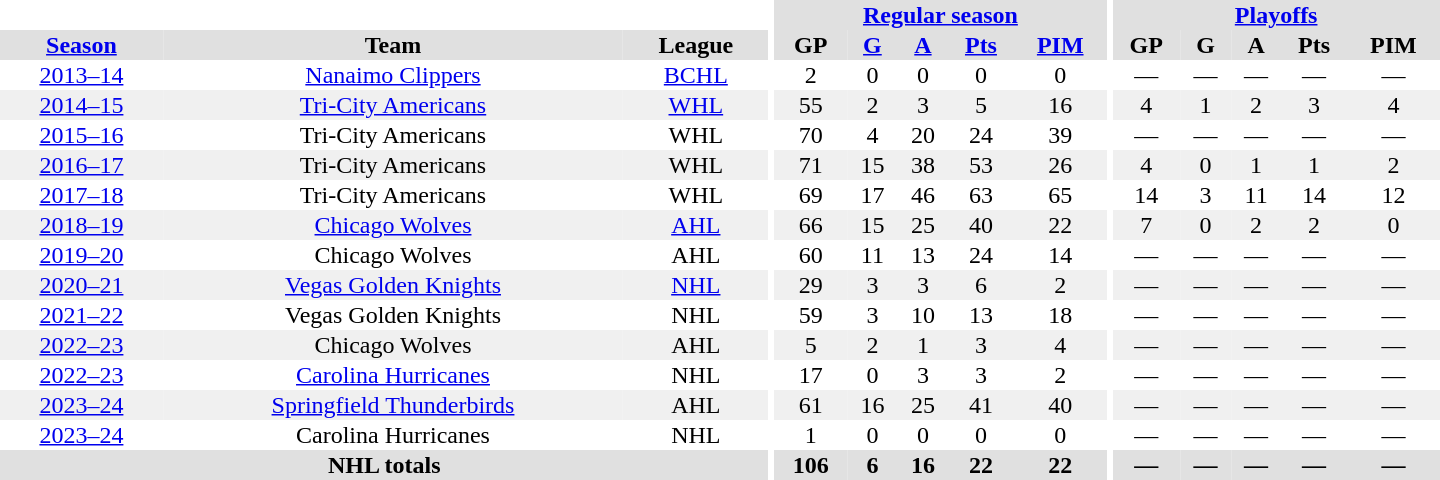<table border="0" cellpadding="1" cellspacing="0" style="text-align:center; width:60em">
<tr bgcolor="#e0e0e0">
<th colspan="3" bgcolor="#ffffff"></th>
<th rowspan="98" bgcolor="#ffffff"></th>
<th colspan="5"><a href='#'>Regular season</a></th>
<th rowspan="98" bgcolor="#ffffff"></th>
<th colspan="5"><a href='#'>Playoffs</a></th>
</tr>
<tr bgcolor="#e0e0e0">
<th><a href='#'>Season</a></th>
<th>Team</th>
<th>League</th>
<th>GP</th>
<th><a href='#'>G</a></th>
<th><a href='#'>A</a></th>
<th><a href='#'>Pts</a></th>
<th><a href='#'>PIM</a></th>
<th>GP</th>
<th>G</th>
<th>A</th>
<th>Pts</th>
<th>PIM</th>
</tr>
<tr>
<td><a href='#'>2013–14</a></td>
<td><a href='#'>Nanaimo Clippers</a></td>
<td><a href='#'>BCHL</a></td>
<td>2</td>
<td>0</td>
<td>0</td>
<td>0</td>
<td>0</td>
<td>—</td>
<td>—</td>
<td>—</td>
<td>—</td>
<td>—</td>
</tr>
<tr bgcolor="#f0f0f0">
<td><a href='#'>2014–15</a></td>
<td><a href='#'>Tri-City Americans</a></td>
<td><a href='#'>WHL</a></td>
<td>55</td>
<td>2</td>
<td>3</td>
<td>5</td>
<td>16</td>
<td>4</td>
<td>1</td>
<td>2</td>
<td>3</td>
<td>4</td>
</tr>
<tr>
<td><a href='#'>2015–16</a></td>
<td>Tri-City Americans</td>
<td>WHL</td>
<td>70</td>
<td>4</td>
<td>20</td>
<td>24</td>
<td>39</td>
<td>—</td>
<td>—</td>
<td>—</td>
<td>—</td>
<td>—</td>
</tr>
<tr bgcolor="#f0f0f0">
<td><a href='#'>2016–17</a></td>
<td>Tri-City Americans</td>
<td>WHL</td>
<td>71</td>
<td>15</td>
<td>38</td>
<td>53</td>
<td>26</td>
<td>4</td>
<td>0</td>
<td>1</td>
<td>1</td>
<td>2</td>
</tr>
<tr>
<td><a href='#'>2017–18</a></td>
<td>Tri-City Americans</td>
<td>WHL</td>
<td>69</td>
<td>17</td>
<td>46</td>
<td>63</td>
<td>65</td>
<td>14</td>
<td>3</td>
<td>11</td>
<td>14</td>
<td>12</td>
</tr>
<tr bgcolor="#f0f0f0">
<td><a href='#'>2018–19</a></td>
<td><a href='#'>Chicago Wolves</a></td>
<td><a href='#'>AHL</a></td>
<td>66</td>
<td>15</td>
<td>25</td>
<td>40</td>
<td>22</td>
<td>7</td>
<td>0</td>
<td>2</td>
<td>2</td>
<td>0</td>
</tr>
<tr>
<td><a href='#'>2019–20</a></td>
<td>Chicago Wolves</td>
<td>AHL</td>
<td>60</td>
<td>11</td>
<td>13</td>
<td>24</td>
<td>14</td>
<td>—</td>
<td>—</td>
<td>—</td>
<td>—</td>
<td>—</td>
</tr>
<tr bgcolor="#f0f0f0">
<td><a href='#'>2020–21</a></td>
<td><a href='#'>Vegas Golden Knights</a></td>
<td><a href='#'>NHL</a></td>
<td>29</td>
<td>3</td>
<td>3</td>
<td>6</td>
<td>2</td>
<td>—</td>
<td>—</td>
<td>—</td>
<td>—</td>
<td>—</td>
</tr>
<tr>
<td><a href='#'>2021–22</a></td>
<td>Vegas Golden Knights</td>
<td>NHL</td>
<td>59</td>
<td>3</td>
<td>10</td>
<td>13</td>
<td>18</td>
<td>—</td>
<td>—</td>
<td>—</td>
<td>—</td>
<td>—</td>
</tr>
<tr bgcolor="#f0f0f0">
<td><a href='#'>2022–23</a></td>
<td>Chicago Wolves</td>
<td>AHL</td>
<td>5</td>
<td>2</td>
<td>1</td>
<td>3</td>
<td>4</td>
<td>—</td>
<td>—</td>
<td>—</td>
<td>—</td>
<td>—</td>
</tr>
<tr>
<td><a href='#'>2022–23</a></td>
<td><a href='#'>Carolina Hurricanes</a></td>
<td>NHL</td>
<td>17</td>
<td>0</td>
<td>3</td>
<td>3</td>
<td>2</td>
<td>—</td>
<td>—</td>
<td>—</td>
<td>—</td>
<td>—</td>
</tr>
<tr bgcolor="#f0f0f0">
<td><a href='#'>2023–24</a></td>
<td><a href='#'>Springfield Thunderbirds</a></td>
<td>AHL</td>
<td>61</td>
<td>16</td>
<td>25</td>
<td>41</td>
<td>40</td>
<td>—</td>
<td>—</td>
<td>—</td>
<td>—</td>
<td>—</td>
</tr>
<tr>
<td><a href='#'>2023–24</a></td>
<td>Carolina Hurricanes</td>
<td>NHL</td>
<td>1</td>
<td>0</td>
<td>0</td>
<td>0</td>
<td>0</td>
<td>—</td>
<td>—</td>
<td>—</td>
<td>—</td>
<td>—</td>
</tr>
<tr bgcolor="#e0e0e0">
<th colspan="3">NHL totals</th>
<th>106</th>
<th>6</th>
<th>16</th>
<th>22</th>
<th>22</th>
<th>—</th>
<th>—</th>
<th>—</th>
<th>—</th>
<th>—</th>
</tr>
</table>
